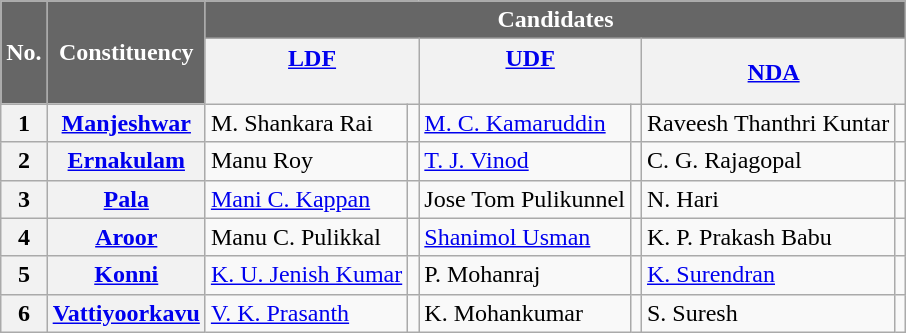<table class="wikitable sortable">
<tr>
<th rowspan="2" style="background-color:#666666; color:white">No.</th>
<th rowspan="2" style="background-color:#666666; color:white">Constituency</th>
<th colspan="6" style="background-color:#666666; color:white">Candidates</th>
</tr>
<tr>
<th colspan="2"><a href='#'>LDF</a><br> <br></th>
<th colspan="2"><a href='#'>UDF</a><br> <br></th>
<th colspan="2"><a href='#'>NDA</a><br></th>
</tr>
<tr>
<th>1</th>
<th><a href='#'>Manjeshwar</a></th>
<td>M. Shankara Rai</td>
<td></td>
<td><a href='#'>M. C. Kamaruddin</a></td>
<td></td>
<td>Raveesh Thanthri Kuntar</td>
<td></td>
</tr>
<tr>
<th>2</th>
<th><a href='#'>Ernakulam</a></th>
<td>Manu Roy</td>
<td></td>
<td><a href='#'>T. J. Vinod</a></td>
<td></td>
<td>C. G. Rajagopal</td>
<td></td>
</tr>
<tr>
<th>3</th>
<th><a href='#'>Pala</a></th>
<td><a href='#'>Mani C. Kappan</a></td>
<td></td>
<td>Jose Tom Pulikunnel</td>
<td></td>
<td>N. Hari</td>
<td></td>
</tr>
<tr>
<th>4</th>
<th><a href='#'>Aroor</a></th>
<td>Manu C. Pulikkal</td>
<td></td>
<td><a href='#'>Shanimol Usman</a></td>
<td></td>
<td>K. P. Prakash Babu</td>
<td></td>
</tr>
<tr>
<th>5</th>
<th><a href='#'>Konni</a></th>
<td><a href='#'>K. U. Jenish Kumar</a></td>
<td></td>
<td>P. Mohanraj</td>
<td></td>
<td><a href='#'>K. Surendran</a></td>
<td></td>
</tr>
<tr>
<th>6</th>
<th><a href='#'>Vattiyoorkavu</a></th>
<td><a href='#'>V. K. Prasanth</a></td>
<td></td>
<td>K. Mohankumar</td>
<td></td>
<td>S. Suresh</td>
<td></td>
</tr>
</table>
